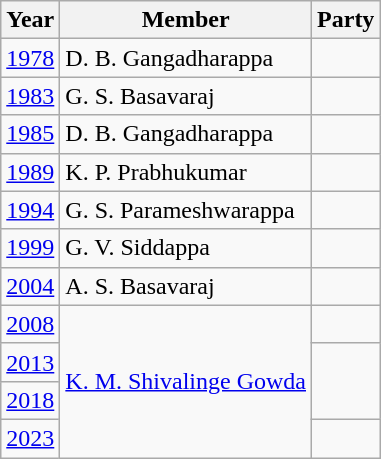<table class="wikitable sortable">
<tr>
<th>Year</th>
<th>Member</th>
<th colspan="2">Party</th>
</tr>
<tr>
<td><a href='#'>1978</a></td>
<td>D. B. Gangadharappa</td>
<td></td>
</tr>
<tr>
<td><a href='#'>1983</a></td>
<td>G. S. Basavaraj</td>
<td></td>
</tr>
<tr>
<td><a href='#'>1985</a></td>
<td>D. B. Gangadharappa</td>
<td></td>
</tr>
<tr>
<td><a href='#'>1989</a></td>
<td>K. P. Prabhukumar</td>
<td></td>
</tr>
<tr>
<td><a href='#'>1994</a></td>
<td>G. S. Parameshwarappa</td>
<td></td>
</tr>
<tr>
<td><a href='#'>1999</a></td>
<td>G. V. Siddappa</td>
<td></td>
</tr>
<tr>
<td><a href='#'>2004</a></td>
<td>A. S. Basavaraj</td>
<td></td>
</tr>
<tr>
<td><a href='#'>2008</a></td>
<td rowspan="4"><a href='#'>K. M. Shivalinge Gowda</a></td>
<td></td>
</tr>
<tr>
<td><a href='#'>2013</a></td>
</tr>
<tr>
<td><a href='#'>2018</a></td>
</tr>
<tr>
<td><a href='#'>2023</a></td>
<td></td>
</tr>
</table>
